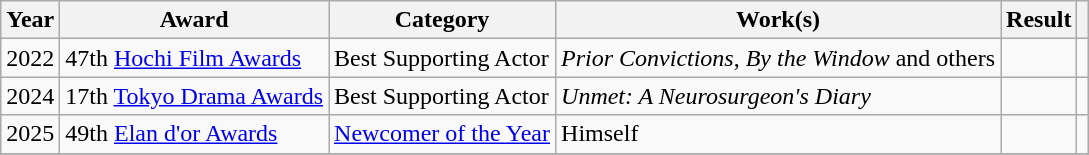<table class="wikitable">
<tr>
<th>Year</th>
<th>Award</th>
<th>Category</th>
<th>Work(s)</th>
<th class="unsortable">Result</th>
<th class="unsortable"></th>
</tr>
<tr>
<td>2022</td>
<td>47th <a href='#'>Hochi Film Awards</a></td>
<td>Best Supporting Actor</td>
<td><em>Prior Convictions</em>, <em>By the Window</em> and others</td>
<td></td>
<td></td>
</tr>
<tr>
<td>2024</td>
<td>17th <a href='#'>Tokyo Drama Awards</a></td>
<td>Best Supporting Actor</td>
<td><em>Unmet: A Neurosurgeon's Diary</em></td>
<td></td>
<td></td>
</tr>
<tr>
<td>2025</td>
<td>49th <a href='#'>Elan d'or Awards</a></td>
<td><a href='#'>Newcomer of the Year</a></td>
<td>Himself</td>
<td></td>
<td></td>
</tr>
<tr>
</tr>
</table>
